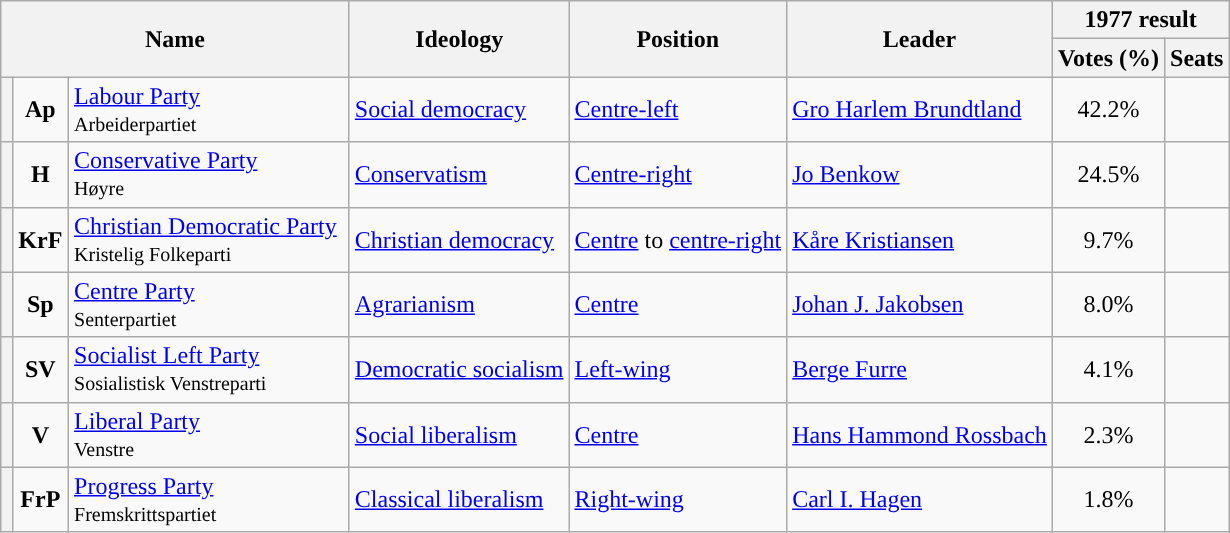<table class="wikitable">
<tr>
<th rowspan=2 colspan=3 width=225px>Name</th>
<th rowspan=2>Ideology</th>
<th rowspan=2>Position</th>
<th rowspan=2>Leader</th>
<th colspan=2>1977 result</th>
</tr>
<tr>
<th>Votes (%)</th>
<th>Seats</th>
</tr>
<tr>
<th style="background:"></th>
<td align=center><strong>Ap</strong></td>
<td><a href='#'>Labour Party</a><br><small>Arbeiderpartiet</small></td>
<td><a href='#'>Social democracy</a></td>
<td><a href='#'>Centre-left</a></td>
<td><a href='#'>Gro Harlem Brundtland</a></td>
<td align=center>42.2%</td>
<td></td>
</tr>
<tr>
<th style="background:"></th>
<td align=center><strong>H</strong></td>
<td><a href='#'>Conservative Party</a><br><small>Høyre</small></td>
<td><a href='#'>Conservatism</a></td>
<td><a href='#'>Centre-right</a></td>
<td><a href='#'>Jo Benkow</a></td>
<td align=center>24.5%</td>
<td></td>
</tr>
<tr>
<th style="background:"></th>
<td align="center"><strong>KrF</strong></td>
<td><a href='#'>Christian Democratic Party</a><br><small>Kristelig Folkeparti</small></td>
<td><a href='#'>Christian democracy</a></td>
<td><a href='#'>Centre</a> to <a href='#'>centre-right</a></td>
<td><a href='#'>Kåre Kristiansen</a></td>
<td align="center">9.7%</td>
<td></td>
</tr>
<tr>
<th style="background:"></th>
<td align="center"><strong>Sp</strong></td>
<td><a href='#'>Centre Party</a><br><small>Senterpartiet</small></td>
<td><a href='#'>Agrarianism</a></td>
<td><a href='#'>Centre</a></td>
<td><a href='#'>Johan J. Jakobsen</a></td>
<td align="center">8.0%</td>
<td></td>
</tr>
<tr>
<th style="background:"></th>
<td align="center"><strong>SV</strong></td>
<td><a href='#'>Socialist Left Party</a><br><small>Sosialistisk Venstreparti</small></td>
<td><a href='#'>Democratic socialism</a></td>
<td><a href='#'>Left-wing</a></td>
<td><a href='#'>Berge Furre</a></td>
<td align="center">4.1%</td>
<td></td>
</tr>
<tr>
<th style="background:"></th>
<td align="center"><strong>V</strong></td>
<td><a href='#'>Liberal Party</a><br><small>Venstre</small></td>
<td><a href='#'>Social liberalism</a></td>
<td><a href='#'>Centre</a></td>
<td><a href='#'>Hans Hammond Rossbach</a></td>
<td align="center">2.3%</td>
<td></td>
</tr>
<tr>
<th style="background:"></th>
<td align="center"><strong>FrP</strong></td>
<td><a href='#'>Progress Party</a><br><small>Fremskrittspartiet</small></td>
<td><a href='#'>Classical liberalism</a></td>
<td><a href='#'>Right-wing</a></td>
<td><a href='#'>Carl I. Hagen</a></td>
<td align="center">1.8%</td>
<td></td>
</tr>
</table>
